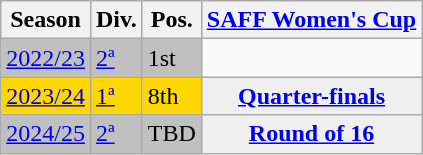<table class="wikitable">
<tr>
<th>Season</th>
<th>Div.</th>
<th>Pos.</th>
<th><a href='#'>SAFF Women's Cup</a></th>
</tr>
<tr>
<td style="background:silver;"><a href='#'>2022/23</a></td>
<td style="background:silver;"><a href='#'>2ª</a></td>
<td style="background:silver;">1st</td>
<td></td>
</tr>
<tr>
<td style="background:gold;"><a href='#'>2023/24</a></td>
<td style="background:gold;"><a href='#'>1ª</a></td>
<td style="background:gold;">8th</td>
<th style="background:#efefef;"><a href='#'>Quarter-finals</a></th>
</tr>
<tr>
<td style="background:silver;"><a href='#'>2024/25</a></td>
<td style="background:silver;"><a href='#'>2ª</a></td>
<td style="background:silver;">TBD</td>
<th style="background:#efefef;"><a href='#'>Round of 16</a></th>
</tr>
</table>
